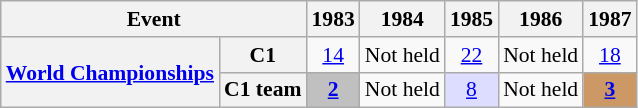<table class="wikitable plainrowheaders" style=font-size:90%>
<tr>
<th scope="col" colspan=2>Event</th>
<th scope="col">1983</th>
<th scope="col">1984</th>
<th scope="col">1985</th>
<th scope="col">1986</th>
<th scope="col">1987</th>
</tr>
<tr style="text-align:center;">
<th scope="row" rowspan=4><a href='#'>World Championships</a></th>
<th scope="row">C1</th>
<td><a href='#'>14</a></td>
<td>Not held</td>
<td><a href='#'>22</a></td>
<td>Not held</td>
<td><a href='#'>18</a></td>
</tr>
<tr style="text-align:center;">
<th scope="row">C1 team</th>
<td style="background:silver;"><a href='#'><strong>2</strong></a></td>
<td>Not held</td>
<td style="background:#ddf;"><a href='#'>8</a></td>
<td>Not held</td>
<td style="background:#cc9966;"><a href='#'><strong>3</strong></a></td>
</tr>
</table>
